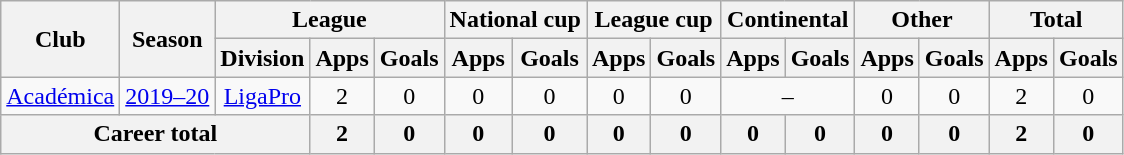<table class="wikitable" style="text-align:center">
<tr>
<th rowspan="2">Club</th>
<th rowspan="2">Season</th>
<th colspan="3">League</th>
<th colspan="2">National cup</th>
<th colspan="2">League cup</th>
<th colspan="2">Continental</th>
<th colspan="2">Other</th>
<th colspan="2">Total</th>
</tr>
<tr>
<th>Division</th>
<th>Apps</th>
<th>Goals</th>
<th>Apps</th>
<th>Goals</th>
<th>Apps</th>
<th>Goals</th>
<th>Apps</th>
<th>Goals</th>
<th>Apps</th>
<th>Goals</th>
<th>Apps</th>
<th>Goals</th>
</tr>
<tr>
<td><a href='#'>Académica</a></td>
<td><a href='#'>2019–20</a></td>
<td><a href='#'>LigaPro</a></td>
<td>2</td>
<td>0</td>
<td>0</td>
<td>0</td>
<td>0</td>
<td>0</td>
<td colspan="2">–</td>
<td>0</td>
<td>0</td>
<td>2</td>
<td>0</td>
</tr>
<tr>
<th colspan="3">Career total</th>
<th>2</th>
<th>0</th>
<th>0</th>
<th>0</th>
<th>0</th>
<th>0</th>
<th>0</th>
<th>0</th>
<th>0</th>
<th>0</th>
<th>2</th>
<th>0</th>
</tr>
</table>
